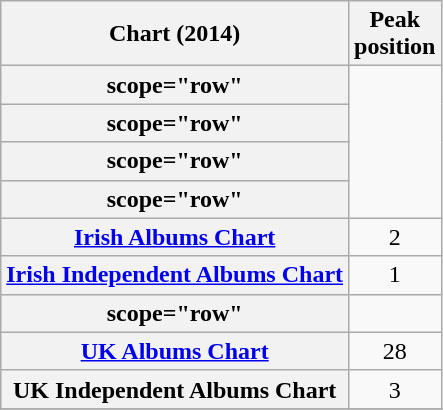<table class="wikitable sortable plainrowheaders" style="text-align:center">
<tr>
<th scope="col">Chart (2014)</th>
<th scope="col">Peak<br>position</th>
</tr>
<tr>
<th>scope="row" </th>
</tr>
<tr>
<th>scope="row" </th>
</tr>
<tr>
<th>scope="row" </th>
</tr>
<tr>
<th>scope="row" </th>
</tr>
<tr>
<th scope="row"><a href='#'>Irish Albums Chart</a></th>
<td>2</td>
</tr>
<tr>
<th scope="row"><a href='#'>Irish Independent Albums Chart</a></th>
<td>1</td>
</tr>
<tr>
<th>scope="row" </th>
</tr>
<tr>
<th scope="row"><a href='#'>UK Albums Chart</a></th>
<td>28</td>
</tr>
<tr>
<th scope="row">UK Independent Albums Chart</th>
<td>3</td>
</tr>
<tr>
</tr>
<tr>
</tr>
<tr>
</tr>
<tr>
</tr>
<tr>
</tr>
<tr>
</tr>
</table>
